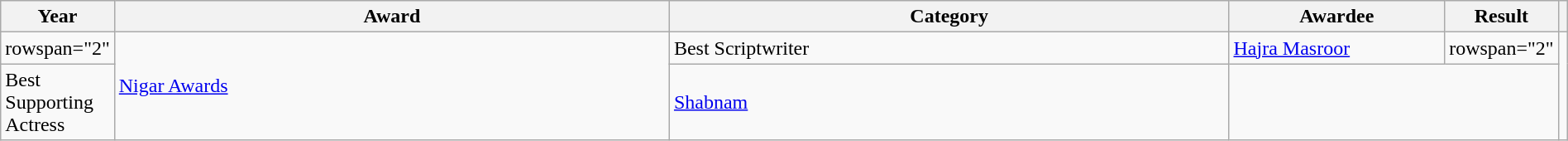<table class="wikitable plainrowheaders sortable" width=100%>
<tr>
<th width=5%>Year</th>
<th style="width:40%;">Award</th>
<th style="width:40%;">Category</th>
<th style="width:40%;">Awardee</th>
<th style="width:10%;">Result</th>
<th width=5% class="unsortable"></th>
</tr>
<tr>
<td>rowspan="2" </td>
<td rowspan="2"><a href='#'>Nigar Awards</a></td>
<td>Best Scriptwriter</td>
<td><a href='#'>Hajra Masroor</a></td>
<td>rowspan="2" </td>
<td align="center" rowspan="2"></td>
</tr>
<tr>
<td>Best Supporting Actress</td>
<td><a href='#'>Shabnam</a></td>
</tr>
</table>
